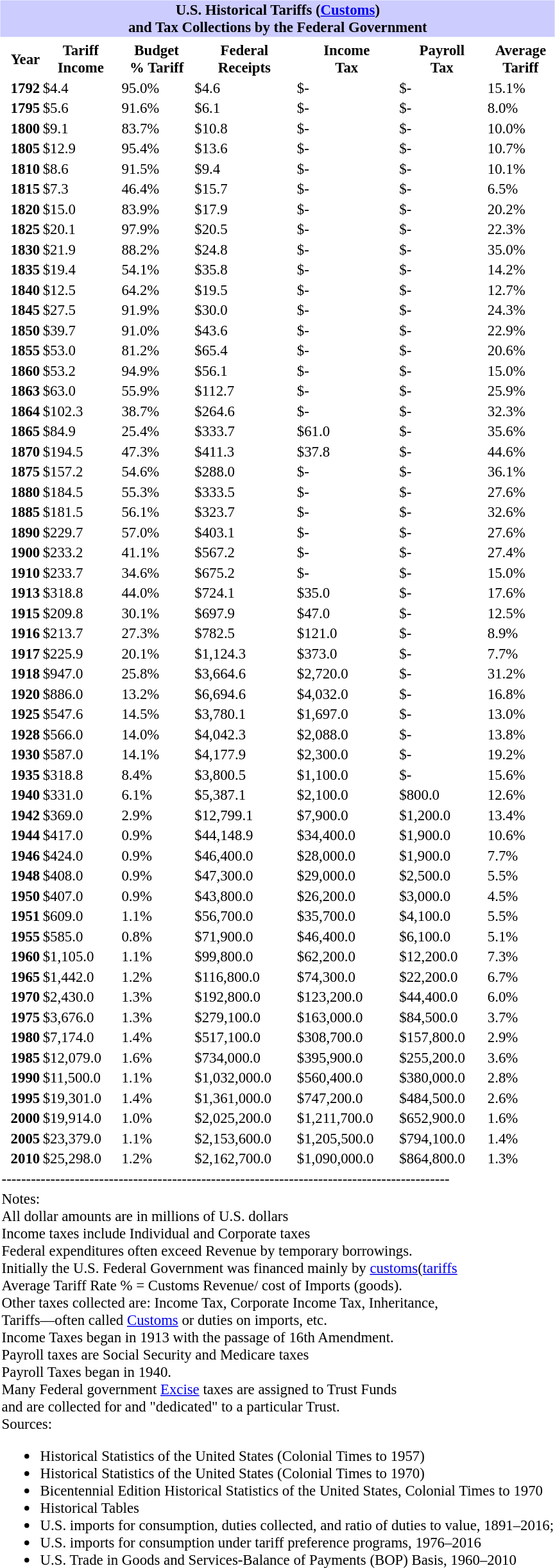<table class="toccolours mw-collapsible mw-collapsed" align="right" cellpadding="1" cellspacing="1" style="margin:0 0 1em 1em; font-size: 95%;">
<tr>
<th colspan=7 bgcolor="#ccccff" align="center">U.S. Historical Tariffs (<a href='#'>Customs</a>)<br>and Tax Collections by the Federal Government</th>
</tr>
<tr>
<td colspan=7></td>
</tr>
<tr>
<th align="right">Year</th>
<th>Tariff<br>Income</th>
<th>Budget<br>% Tariff</th>
<th>Federal<br>Receipts</th>
<th>Income<br>Tax</th>
<th>Payroll<br> Tax</th>
<th>Average<br>Tariff</th>
</tr>
<tr>
<th align="right">1792</th>
<td>$4.4</td>
<td>95.0%</td>
<td>$4.6</td>
<td>$-</td>
<td>$-</td>
<td>15.1%</td>
</tr>
<tr>
<th align="right">1795</th>
<td>$5.6</td>
<td>91.6%</td>
<td>$6.1</td>
<td>$-</td>
<td>$-</td>
<td>8.0%</td>
</tr>
<tr>
<th align="right">1800</th>
<td>$9.1</td>
<td>83.7%</td>
<td>$10.8</td>
<td>$-</td>
<td>$-</td>
<td>10.0%</td>
</tr>
<tr>
<th align="right">1805</th>
<td>$12.9</td>
<td>95.4%</td>
<td>$13.6</td>
<td>$-</td>
<td>$-</td>
<td>10.7%</td>
</tr>
<tr>
<th align="right">1810</th>
<td>$8.6</td>
<td>91.5%</td>
<td>$9.4</td>
<td>$-</td>
<td>$-</td>
<td>10.1%</td>
</tr>
<tr>
<th align="right">1815</th>
<td>$7.3</td>
<td>46.4%</td>
<td>$15.7</td>
<td>$-</td>
<td>$-</td>
<td>6.5%</td>
</tr>
<tr>
<th align="right">1820</th>
<td>$15.0</td>
<td>83.9%</td>
<td>$17.9</td>
<td>$-</td>
<td>$-</td>
<td>20.2%</td>
</tr>
<tr>
<th align="right">1825</th>
<td>$20.1</td>
<td>97.9%</td>
<td>$20.5</td>
<td>$-</td>
<td>$-</td>
<td>22.3%</td>
</tr>
<tr>
<th align="right">1830</th>
<td>$21.9</td>
<td>88.2%</td>
<td>$24.8</td>
<td>$-</td>
<td>$-</td>
<td>35.0%</td>
</tr>
<tr>
<th align="right">1835</th>
<td>$19.4</td>
<td>54.1%</td>
<td>$35.8</td>
<td>$-</td>
<td>$-</td>
<td>14.2%</td>
</tr>
<tr>
<th align="right">1840</th>
<td>$12.5</td>
<td>64.2%</td>
<td>$19.5</td>
<td>$-</td>
<td>$-</td>
<td>12.7%</td>
</tr>
<tr>
<th align="right">1845</th>
<td>$27.5</td>
<td>91.9%</td>
<td>$30.0</td>
<td>$-</td>
<td>$-</td>
<td>24.3%</td>
</tr>
<tr>
<th align="right">1850</th>
<td>$39.7</td>
<td>91.0%</td>
<td>$43.6</td>
<td>$-</td>
<td>$-</td>
<td>22.9%</td>
</tr>
<tr>
<th align="right">1855</th>
<td>$53.0</td>
<td>81.2%</td>
<td>$65.4</td>
<td>$-</td>
<td>$-</td>
<td>20.6%</td>
</tr>
<tr ||||||||||   ||>
<th align="right">1860</th>
<td>$53.2</td>
<td>94.9%</td>
<td>$56.1</td>
<td>$-</td>
<td>$-</td>
<td>15.0%</td>
</tr>
<tr>
<th align="right">1863</th>
<td>$63.0</td>
<td>55.9%</td>
<td>$112.7</td>
<td>$-</td>
<td>$-</td>
<td>25.9%</td>
</tr>
<tr>
<th align="right">1864</th>
<td>$102.3</td>
<td>38.7%</td>
<td>$264.6</td>
<td>$-</td>
<td>$-</td>
<td>32.3%</td>
</tr>
<tr>
<th align="right">1865</th>
<td>$84.9</td>
<td>25.4%</td>
<td>$333.7</td>
<td>$61.0</td>
<td>$-</td>
<td>35.6%</td>
</tr>
<tr>
<th align="right">1870</th>
<td>$194.5</td>
<td>47.3%</td>
<td>$411.3</td>
<td>$37.8</td>
<td>$-</td>
<td>44.6%</td>
</tr>
<tr>
<th align="right">1875</th>
<td>$157.2</td>
<td>54.6%</td>
<td>$288.0</td>
<td>$-</td>
<td>$-</td>
<td>36.1%</td>
</tr>
<tr>
<th align="right">1880</th>
<td>$184.5</td>
<td>55.3%</td>
<td>$333.5</td>
<td>$-</td>
<td>$-</td>
<td>27.6%</td>
</tr>
<tr>
<th align="right">1885</th>
<td>$181.5</td>
<td>56.1%</td>
<td>$323.7</td>
<td>$-</td>
<td>$-</td>
<td>32.6%</td>
</tr>
<tr>
<th align="right">1890</th>
<td>$229.7</td>
<td>57.0%</td>
<td>$403.1</td>
<td>$-</td>
<td>$-</td>
<td>27.6%</td>
</tr>
<tr>
<th align="right">1900</th>
<td>$233.2</td>
<td>41.1%</td>
<td>$567.2</td>
<td>$-</td>
<td>$-</td>
<td>27.4%</td>
</tr>
<tr>
<th align="right">1910</th>
<td>$233.7</td>
<td>34.6%</td>
<td>$675.2</td>
<td>$-</td>
<td>$-</td>
<td>15.0%</td>
</tr>
<tr>
<th align="right">1913</th>
<td>$318.8</td>
<td>44.0%</td>
<td>$724.1</td>
<td>$35.0</td>
<td>$-</td>
<td>17.6%</td>
</tr>
<tr>
<th align="right">1915</th>
<td>$209.8</td>
<td>30.1%</td>
<td>$697.9</td>
<td>$47.0</td>
<td>$-</td>
<td>12.5%</td>
</tr>
<tr>
<th align="right">1916</th>
<td>$213.7</td>
<td>27.3%</td>
<td>$782.5</td>
<td>$121.0</td>
<td>$-</td>
<td>8.9%</td>
</tr>
<tr>
<th align="right">1917</th>
<td>$225.9</td>
<td>20.1%</td>
<td>$1,124.3</td>
<td>$373.0</td>
<td>$-</td>
<td>7.7%</td>
</tr>
<tr>
<th align="right">1918</th>
<td>$947.0</td>
<td>25.8%</td>
<td>$3,664.6</td>
<td>$2,720.0</td>
<td>$-</td>
<td>31.2%</td>
</tr>
<tr>
<th align="right">1920</th>
<td>$886.0</td>
<td>13.2%</td>
<td>$6,694.6</td>
<td>$4,032.0</td>
<td>$-</td>
<td>16.8%</td>
</tr>
<tr>
<th align="right">1925</th>
<td>$547.6</td>
<td>14.5%</td>
<td>$3,780.1</td>
<td>$1,697.0</td>
<td>$-</td>
<td>13.0%</td>
</tr>
<tr>
<th align="right">1928</th>
<td>$566.0</td>
<td>14.0%</td>
<td>$4,042.3</td>
<td>$2,088.0</td>
<td>$-</td>
<td>13.8%</td>
</tr>
<tr>
<th align="right">1930</th>
<td>$587.0</td>
<td>14.1%</td>
<td>$4,177.9</td>
<td>$2,300.0</td>
<td>$-</td>
<td>19.2%</td>
</tr>
<tr>
<th align="right">1935</th>
<td>$318.8</td>
<td>8.4%</td>
<td>$3,800.5</td>
<td>$1,100.0</td>
<td>$-</td>
<td>15.6%</td>
</tr>
<tr>
<th align="right">1940</th>
<td>$331.0</td>
<td>6.1%</td>
<td>$5,387.1</td>
<td>$2,100.0</td>
<td>$800.0</td>
<td>12.6%</td>
</tr>
<tr>
<th align="right">1942</th>
<td>$369.0</td>
<td>2.9%</td>
<td>$12,799.1</td>
<td>$7,900.0</td>
<td>$1,200.0</td>
<td>13.4%</td>
</tr>
<tr>
<th align="right">1944</th>
<td>$417.0</td>
<td>0.9%</td>
<td>$44,148.9</td>
<td>$34,400.0</td>
<td>$1,900.0</td>
<td>10.6%</td>
</tr>
<tr>
<th align="right">1946</th>
<td>$424.0</td>
<td>0.9%</td>
<td>$46,400.0</td>
<td>$28,000.0</td>
<td>$1,900.0</td>
<td>7.7%</td>
</tr>
<tr>
<th align="right">1948</th>
<td>$408.0</td>
<td>0.9%</td>
<td>$47,300.0</td>
<td>$29,000.0</td>
<td>$2,500.0</td>
<td>5.5%</td>
</tr>
<tr>
<th align="right">1950</th>
<td>$407.0</td>
<td>0.9%</td>
<td>$43,800.0</td>
<td>$26,200.0</td>
<td>$3,000.0</td>
<td>4.5%</td>
</tr>
<tr>
<th align="right">1951</th>
<td>$609.0</td>
<td>1.1%</td>
<td>$56,700.0</td>
<td>$35,700.0</td>
<td>$4,100.0</td>
<td>5.5%</td>
</tr>
<tr>
<th align="right">1955</th>
<td>$585.0</td>
<td>0.8%</td>
<td>$71,900.0</td>
<td>$46,400.0</td>
<td>$6,100.0</td>
<td>5.1%</td>
</tr>
<tr>
<th align="right">1960</th>
<td>$1,105.0</td>
<td>1.1%</td>
<td>$99,800.0</td>
<td>$62,200.0</td>
<td>$12,200.0</td>
<td>7.3%</td>
</tr>
<tr>
<th align="right">1965</th>
<td>$1,442.0</td>
<td>1.2%</td>
<td>$116,800.0</td>
<td>$74,300.0</td>
<td>$22,200.0</td>
<td>6.7%</td>
</tr>
<tr>
<th align="right">1970</th>
<td>$2,430.0</td>
<td>1.3%</td>
<td>$192,800.0</td>
<td>$123,200.0</td>
<td>$44,400.0</td>
<td>6.0%</td>
</tr>
<tr>
<th align="right">1975</th>
<td>$3,676.0</td>
<td>1.3%</td>
<td>$279,100.0</td>
<td>$163,000.0</td>
<td>$84,500.0</td>
<td>3.7%</td>
</tr>
<tr>
<th align="right">1980</th>
<td>$7,174.0</td>
<td>1.4%</td>
<td>$517,100.0</td>
<td>$308,700.0</td>
<td>$157,800.0</td>
<td>2.9%</td>
</tr>
<tr>
<th align="right">1985</th>
<td>$12,079.0</td>
<td>1.6%</td>
<td>$734,000.0</td>
<td>$395,900.0</td>
<td>$255,200.0</td>
<td>3.6%</td>
</tr>
<tr>
<th align="right">1990</th>
<td>$11,500.0</td>
<td>1.1%</td>
<td>$1,032,000.0</td>
<td>$560,400.0</td>
<td>$380,000.0</td>
<td>2.8%</td>
</tr>
<tr>
<th align="right">1995</th>
<td>$19,301.0</td>
<td>1.4%</td>
<td>$1,361,000.0</td>
<td>$747,200.0</td>
<td>$484,500.0</td>
<td>2.6%</td>
</tr>
<tr>
<th align="right">2000</th>
<td>$19,914.0</td>
<td>1.0%</td>
<td>$2,025,200.0</td>
<td>$1,211,700.0</td>
<td>$652,900.0</td>
<td>1.6%</td>
</tr>
<tr>
<th align="right">2005</th>
<td>$23,379.0</td>
<td>1.1%</td>
<td>$2,153,600.0</td>
<td>$1,205,500.0</td>
<td>$794,100.0</td>
<td>1.4%</td>
</tr>
<tr>
<th align="right">2010</th>
<td>$25,298.0</td>
<td>1.2%</td>
<td>$2,162,700.0</td>
<td>$1,090,000.0</td>
<td>$864,800.0</td>
<td>1.3%</td>
</tr>
<tr>
<td colspan="7" style="text-align:left;">--------------------------------------------------------------------------------------------</td>
</tr>
<tr>
<td colspan="7" style="text-align:left;" font-size: 90%>Notes:<br>All dollar amounts are in millions of U.S. dollars<br> Income taxes include Individual and Corporate taxes<br>Federal expenditures often exceed Revenue by temporary borrowings.<br> Initially the U.S. Federal Government was financed mainly by <a href='#'>customs</a>(<a href='#'>tariffs</a><br> Average Tariff Rate % = Customs Revenue/ cost of Imports (goods).<br>Other taxes collected are: Income Tax, Corporate Income Tax, Inheritance,<br>Tariffs—often called <a href='#'>Customs</a> or duties on imports, etc.<br> Income Taxes began in 1913 with the passage of 16th Amendment.<br> Payroll taxes are Social Security and Medicare taxes<br>Payroll Taxes began in 1940.<br>Many Federal government <a href='#'>Excise</a> taxes are assigned to Trust Funds <br>and are collected for and "dedicated" to a particular Trust. <br> Sources:<br><ul><li>Historical Statistics of the United States (Colonial Times to 1957)</li><li>Historical Statistics of the United States (Colonial Times to 1970)</li><li>Bicentennial Edition Historical Statistics of the United States, Colonial Times to 1970</li><li>Historical Tables</li><li>U.S. imports for consumption, duties collected, and ratio of duties to value, 1891–2016;</li><li>U.S. imports for consumption under tariff preference programs, 1976–2016</li><li>U.S. Trade in Goods and Services-Balance of Payments (BOP) Basis, 1960–2010</li></ul></td>
</tr>
<tr>
</tr>
</table>
